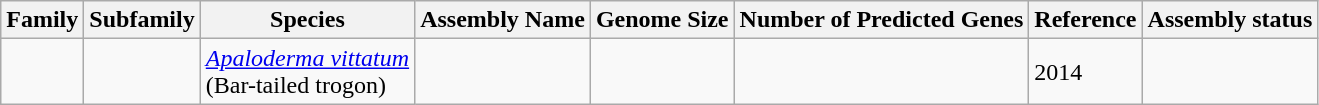<table class="wikitable sortable">
<tr>
<th>Family</th>
<th>Subfamily</th>
<th>Species</th>
<th>Assembly Name</th>
<th>Genome Size</th>
<th>Number of Predicted Genes</th>
<th>Reference</th>
<th>Assembly status</th>
</tr>
<tr>
<td></td>
<td></td>
<td><em><a href='#'>Apaloderma vittatum</a></em><br>(Bar-tailed trogon)</td>
<td></td>
<td></td>
<td></td>
<td>2014<strong></strong></td>
<td></td>
</tr>
</table>
